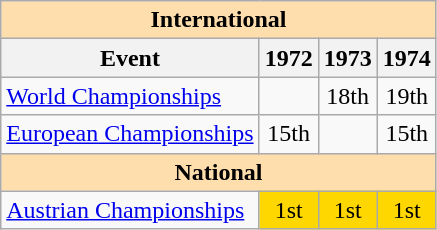<table class="wikitable" style="text-align:center">
<tr>
<th style="background-color: #ffdead; " colspan=4 align=center>International</th>
</tr>
<tr>
<th>Event</th>
<th>1972</th>
<th>1973</th>
<th>1974</th>
</tr>
<tr>
<td align=left><a href='#'>World Championships</a></td>
<td></td>
<td>18th</td>
<td>19th</td>
</tr>
<tr>
<td align=left><a href='#'>European Championships</a></td>
<td>15th</td>
<td></td>
<td>15th</td>
</tr>
<tr>
<th style="background-color: #ffdead; " colspan=4 align=center>National</th>
</tr>
<tr>
<td align=left><a href='#'>Austrian Championships</a></td>
<td bgcolor=gold>1st</td>
<td bgcolor=gold>1st</td>
<td bgcolor=gold>1st</td>
</tr>
</table>
